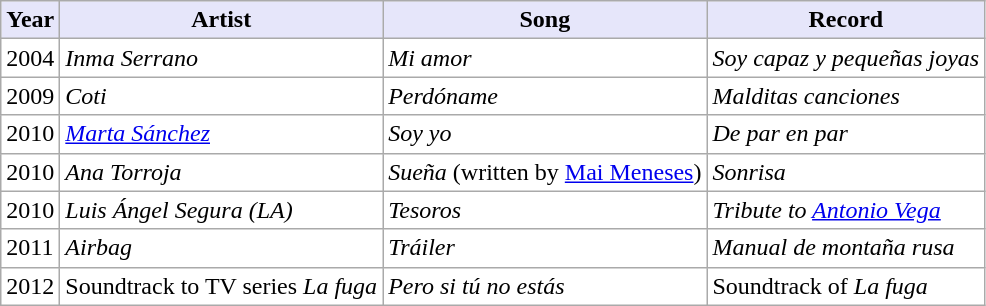<table border="0" style="background:#ffffff" align="top" class="sortable wikitable">
<tr>
<th style="background:Lavender; color:Black">Year</th>
<th style="background:Lavender; color:Black">Artist</th>
<th style="background:Lavender; color:Black">Song</th>
<th style="background:Lavender; color:Black">Record</th>
</tr>
<tr>
<td>2004</td>
<td><em>Inma Serrano</em></td>
<td><em>Mi amor</em></td>
<td><em>Soy capaz y pequeñas joyas</em></td>
</tr>
<tr>
<td>2009</td>
<td><em>Coti</em></td>
<td><em>Perdóname</em></td>
<td><em>Malditas canciones</em></td>
</tr>
<tr>
<td>2010</td>
<td><em><a href='#'>Marta Sánchez</a></em></td>
<td><em>Soy yo</em></td>
<td><em>De par en par</em></td>
</tr>
<tr>
<td>2010</td>
<td><em>Ana Torroja</em></td>
<td><em>Sueña</em> (written by <a href='#'>Mai Meneses</a>)</td>
<td><em>Sonrisa</em></td>
</tr>
<tr>
<td>2010</td>
<td><em>Luis Ángel Segura (LA)</em></td>
<td><em>Tesoros</em></td>
<td><em>Tribute to <a href='#'>Antonio Vega</a></em></td>
</tr>
<tr>
<td>2011</td>
<td><em>Airbag</em></td>
<td><em>Tráiler</em></td>
<td><em>Manual de montaña rusa</em></td>
</tr>
<tr>
<td>2012</td>
<td>Soundtrack to TV series <em>La fuga</em></td>
<td><em>Pero si tú no estás</em></td>
<td>Soundtrack of <em>La fuga</em></td>
</tr>
</table>
